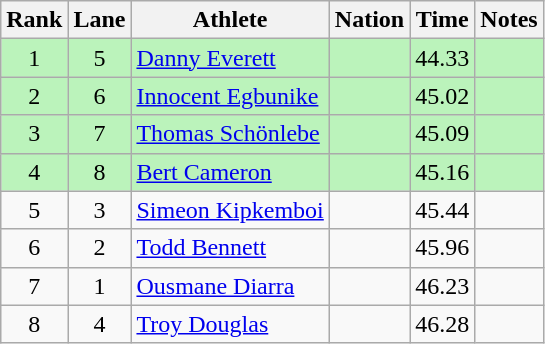<table class="wikitable sortable" style="text-align:center">
<tr>
<th>Rank</th>
<th>Lane</th>
<th>Athlete</th>
<th>Nation</th>
<th>Time</th>
<th>Notes</th>
</tr>
<tr style="background:#bbf3bb;">
<td>1</td>
<td>5</td>
<td align=left><a href='#'>Danny Everett</a></td>
<td align=left></td>
<td>44.33</td>
<td></td>
</tr>
<tr style="background:#bbf3bb;">
<td>2</td>
<td>6</td>
<td align=left><a href='#'>Innocent Egbunike</a></td>
<td align=left></td>
<td>45.02</td>
<td></td>
</tr>
<tr style="background:#bbf3bb;">
<td>3</td>
<td>7</td>
<td align=left><a href='#'>Thomas Schönlebe</a></td>
<td align=left></td>
<td>45.09</td>
<td></td>
</tr>
<tr style="background:#bbf3bb;">
<td>4</td>
<td>8</td>
<td align=left><a href='#'>Bert Cameron</a></td>
<td align=left></td>
<td>45.16</td>
<td></td>
</tr>
<tr>
<td>5</td>
<td>3</td>
<td align=left><a href='#'>Simeon Kipkemboi</a></td>
<td align=left></td>
<td>45.44</td>
<td></td>
</tr>
<tr>
<td>6</td>
<td>2</td>
<td align=left><a href='#'>Todd Bennett</a></td>
<td align=left></td>
<td>45.96</td>
<td></td>
</tr>
<tr>
<td>7</td>
<td>1</td>
<td align=left><a href='#'>Ousmane Diarra</a></td>
<td align=left></td>
<td>46.23</td>
<td></td>
</tr>
<tr>
<td>8</td>
<td>4</td>
<td align=left><a href='#'>Troy Douglas</a></td>
<td align=left></td>
<td>46.28</td>
<td></td>
</tr>
</table>
